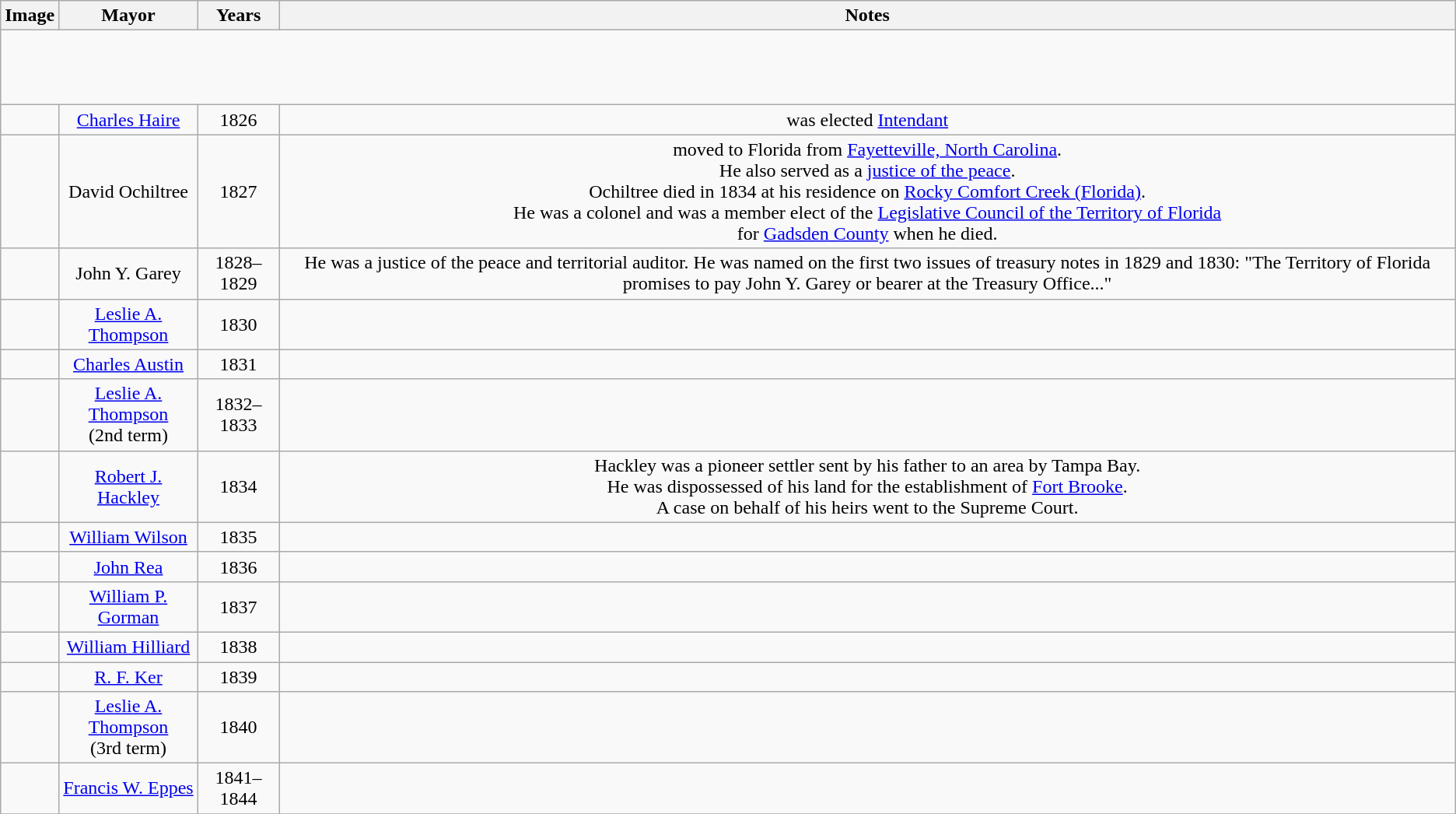<table class="wikitable" style="text-align:center">
<tr>
<th>Image</th>
<th>Mayor</th>
<th>Years</th>
<th>Notes</th>
</tr>
<tr style="height:4em">
</tr>
<tr>
<td></td>
<td><a href='#'>Charles Haire</a></td>
<td>1826</td>
<td> was elected <a href='#'>Intendant</a></td>
</tr>
<tr>
<td></td>
<td>David Ochiltree</td>
<td>1827</td>
<td>moved to Florida from <a href='#'>Fayetteville, North Carolina</a>.<br> He also served as a <a href='#'>justice of the peace</a>.<br> Ochiltree died in 1834 at his residence on <a href='#'>Rocky Comfort Creek (Florida)</a>.<br> He was a colonel and was a member elect of the <a href='#'>Legislative Council of the Territory of Florida</a><br> for <a href='#'>Gadsden County</a> when he died.</td>
</tr>
<tr>
<td></td>
<td>John Y. Garey</td>
<td>1828–1829</td>
<td>He was a justice of the peace and territorial auditor. He was named on the first two issues of treasury notes in 1829 and 1830: "The Territory of Florida promises to pay John Y. Garey or bearer at the Treasury Office..."</td>
</tr>
<tr>
<td></td>
<td><a href='#'>Leslie A. Thompson</a></td>
<td>1830</td>
<td></td>
</tr>
<tr>
<td></td>
<td><a href='#'>Charles Austin</a></td>
<td>1831</td>
<td></td>
</tr>
<tr>
<td></td>
<td><a href='#'>Leslie A. Thompson</a><br> (2nd term)</td>
<td>1832–1833</td>
<td></td>
</tr>
<tr>
<td></td>
<td><a href='#'>Robert J. Hackley</a></td>
<td>1834</td>
<td>Hackley was a pioneer settler sent by his father to an area by Tampa Bay.<br> He was dispossessed of his land for the establishment of <a href='#'>Fort Brooke</a>.<br> A case on behalf of his heirs went to the Supreme Court.</td>
</tr>
<tr>
<td></td>
<td><a href='#'>William Wilson</a></td>
<td>1835</td>
<td></td>
</tr>
<tr>
<td></td>
<td><a href='#'>John Rea</a></td>
<td>1836</td>
<td></td>
</tr>
<tr>
<td></td>
<td><a href='#'>William P. Gorman</a></td>
<td>1837</td>
<td></td>
</tr>
<tr>
<td></td>
<td><a href='#'>William Hilliard</a></td>
<td>1838</td>
<td></td>
</tr>
<tr>
<td></td>
<td><a href='#'>R. F. Ker</a></td>
<td>1839</td>
<td></td>
</tr>
<tr>
<td></td>
<td><a href='#'>Leslie A. Thompson</a><br> (3rd term)</td>
<td>1840</td>
<td></td>
</tr>
<tr>
<td></td>
<td><a href='#'>Francis W. Eppes</a></td>
<td>1841–1844</td>
<td></td>
</tr>
<tr>
</tr>
</table>
